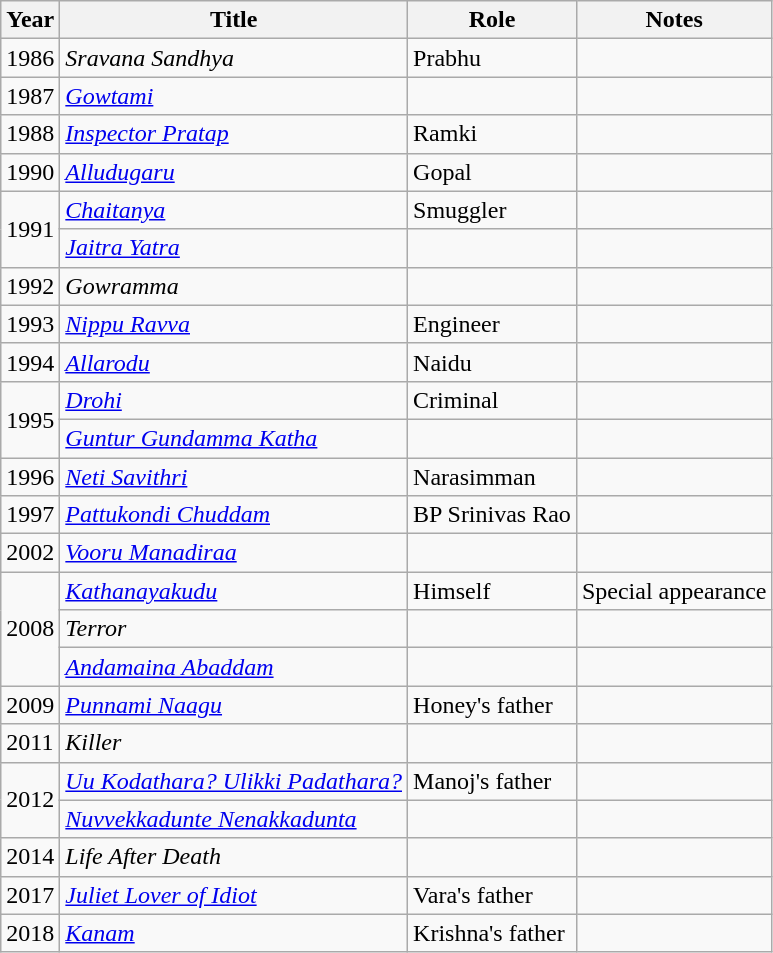<table class="wikitable sortable">
<tr>
<th>Year</th>
<th>Title</th>
<th>Role</th>
<th>Notes</th>
</tr>
<tr>
<td>1986</td>
<td><em>Sravana Sandhya</em></td>
<td>Prabhu</td>
<td></td>
</tr>
<tr>
<td>1987</td>
<td><em><a href='#'>Gowtami</a></em></td>
<td></td>
<td></td>
</tr>
<tr>
<td>1988</td>
<td><em><a href='#'>Inspector Pratap</a></em></td>
<td>Ramki</td>
<td></td>
</tr>
<tr>
<td>1990</td>
<td><em><a href='#'>Alludugaru</a></em></td>
<td>Gopal</td>
<td></td>
</tr>
<tr>
<td rowspan=2>1991</td>
<td><em><a href='#'>Chaitanya</a></em></td>
<td>Smuggler</td>
<td></td>
</tr>
<tr>
<td><em><a href='#'>Jaitra Yatra</a></em></td>
<td></td>
<td></td>
</tr>
<tr>
<td>1992</td>
<td><em>Gowramma</em></td>
<td></td>
<td></td>
</tr>
<tr>
<td>1993</td>
<td><em><a href='#'>Nippu Ravva</a></em></td>
<td>Engineer</td>
<td></td>
</tr>
<tr>
<td>1994</td>
<td><em><a href='#'>Allarodu</a></em></td>
<td>Naidu</td>
<td></td>
</tr>
<tr>
<td rowspan=2>1995</td>
<td><em><a href='#'>Drohi</a></em></td>
<td>Criminal</td>
<td></td>
</tr>
<tr>
<td><em><a href='#'>Guntur Gundamma Katha</a></em></td>
<td></td>
<td></td>
</tr>
<tr>
<td>1996</td>
<td><em><a href='#'>Neti Savithri</a></em></td>
<td>Narasimman</td>
<td></td>
</tr>
<tr>
<td>1997</td>
<td><em><a href='#'>Pattukondi Chuddam</a></em></td>
<td>BP Srinivas Rao</td>
<td></td>
</tr>
<tr>
<td>2002</td>
<td><em><a href='#'>Vooru Manadiraa</a></em></td>
<td></td>
<td></td>
</tr>
<tr>
<td rowspan=3>2008</td>
<td><em><a href='#'>Kathanayakudu</a></em></td>
<td>Himself</td>
<td>Special appearance</td>
</tr>
<tr>
<td><em>Terror</em></td>
<td></td>
<td></td>
</tr>
<tr>
<td><em><a href='#'>Andamaina Abaddam</a></em></td>
<td></td>
<td></td>
</tr>
<tr>
<td>2009</td>
<td><em><a href='#'>Punnami Naagu</a></em></td>
<td>Honey's father</td>
<td></td>
</tr>
<tr>
<td>2011</td>
<td><em>Killer</em></td>
<td></td>
<td></td>
</tr>
<tr>
<td rowspan=2>2012</td>
<td><em><a href='#'>Uu Kodathara? Ulikki Padathara?</a></em></td>
<td>Manoj's father</td>
<td></td>
</tr>
<tr>
<td><em><a href='#'>Nuvvekkadunte Nenakkadunta</a></em></td>
<td></td>
<td></td>
</tr>
<tr>
<td>2014</td>
<td><em>Life After Death</em></td>
<td></td>
<td></td>
</tr>
<tr>
<td>2017</td>
<td><em><a href='#'>Juliet Lover of Idiot</a></em></td>
<td>Vara's father</td>
<td></td>
</tr>
<tr>
<td>2018</td>
<td><em><a href='#'>Kanam</a></em></td>
<td>Krishna's father</td>
<td></td>
</tr>
</table>
